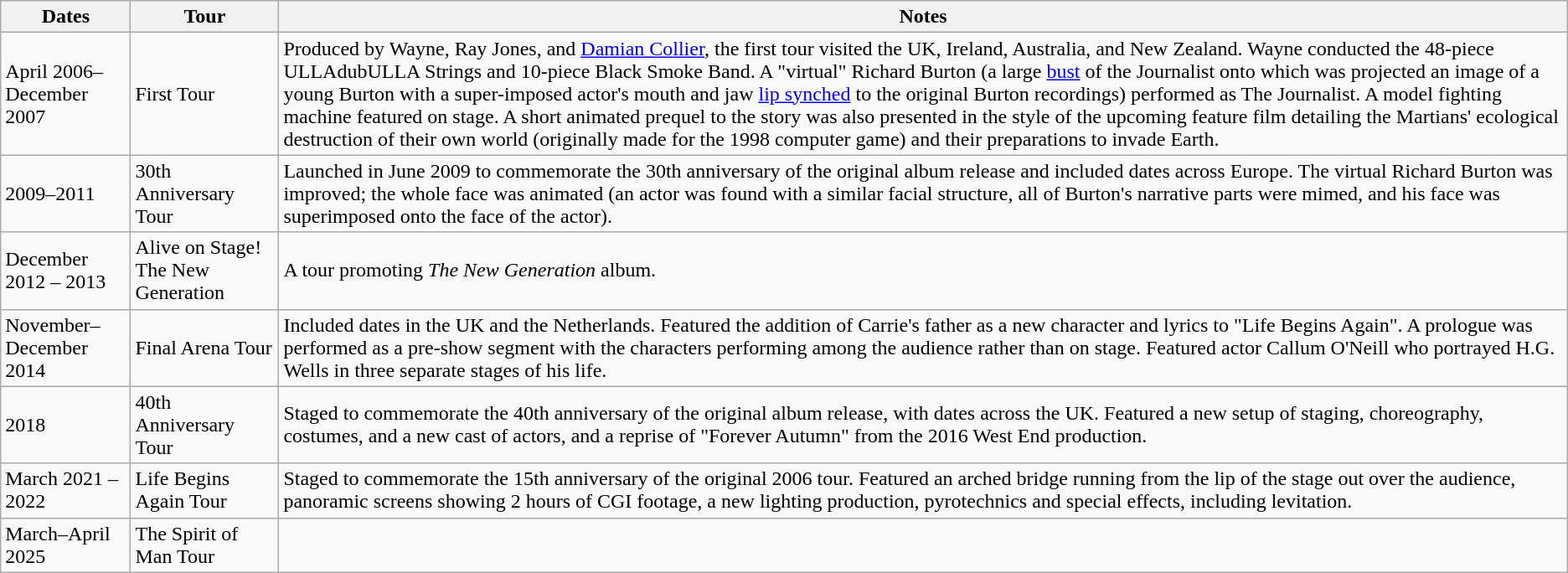<table class="wikitable">
<tr>
<th>Dates</th>
<th>Tour</th>
<th>Notes</th>
</tr>
<tr>
<td>April 2006–December 2007</td>
<td>First Tour</td>
<td>Produced by Wayne, Ray Jones, and <a href='#'>Damian Collier</a>, the first tour visited the UK, Ireland, Australia, and New Zealand. Wayne conducted the 48-piece ULLAdubULLA Strings and 10-piece Black Smoke Band. A "virtual" Richard Burton (a large <a href='#'>bust</a> of the Journalist onto which was projected an image of a young Burton with a super-imposed actor's mouth and jaw <a href='#'>lip synched</a> to the original Burton recordings) performed as The Journalist. A model fighting machine featured on stage. A short animated prequel to the story was also presented in the style of the upcoming feature film detailing the Martians' ecological destruction of their own world (originally made for the 1998 computer game) and their preparations to invade Earth.</td>
</tr>
<tr>
<td>2009–2011</td>
<td>30th Anniversary Tour</td>
<td>Launched in June 2009 to commemorate the 30th anniversary of the original album release and included dates across Europe. The virtual Richard Burton was improved; the whole face was animated (an actor was found with a similar facial structure, all of Burton's narrative parts were mimed, and his face was superimposed onto the face of the actor).</td>
</tr>
<tr>
<td>December 2012 – 2013</td>
<td>Alive on Stage! The New Generation</td>
<td>A tour promoting <em>The New Generation</em> album.</td>
</tr>
<tr>
<td>November–December 2014</td>
<td>Final Arena Tour</td>
<td>Included dates in the UK and the Netherlands. Featured the addition of Carrie's father as a new character and lyrics to "Life Begins Again". A prologue was performed as a pre-show segment with the characters performing among the audience rather than on stage. Featured actor Callum O'Neill who portrayed H.G. Wells in three separate stages of his life.</td>
</tr>
<tr>
<td>2018</td>
<td>40th Anniversary Tour</td>
<td>Staged to commemorate the 40th anniversary of the original album release, with dates across the UK. Featured a new setup of staging, choreography, costumes, and a new cast of actors, and a reprise of "Forever Autumn" from the 2016 West End production.</td>
</tr>
<tr>
<td>March 2021 – 2022</td>
<td>Life Begins Again Tour</td>
<td>Staged to commemorate the 15th anniversary of the original 2006 tour. Featured an arched bridge running from the lip of the stage out over the audience, panoramic screens showing 2 hours of CGI footage, a new lighting production, pyrotechnics and special effects, including levitation.</td>
</tr>
<tr>
<td>March–April 2025</td>
<td>The Spirit of Man Tour</td>
<td></td>
</tr>
</table>
